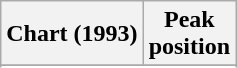<table class="wikitable sortable plainrowheaders" style="text-align:center">
<tr>
<th>Chart (1993)</th>
<th>Peak<br>position</th>
</tr>
<tr>
</tr>
<tr>
</tr>
</table>
